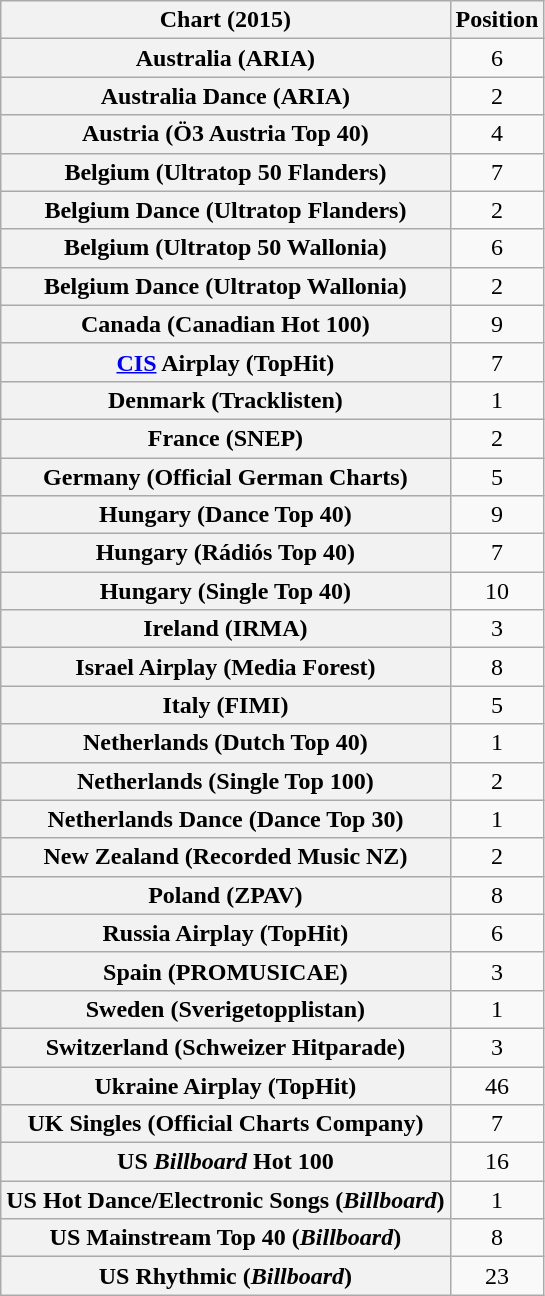<table class="wikitable plainrowheaders sortable" style="text-align:center">
<tr>
<th scope="col">Chart (2015)</th>
<th scope="col">Position</th>
</tr>
<tr>
<th scope="row">Australia (ARIA)</th>
<td>6</td>
</tr>
<tr>
<th scope="row">Australia Dance (ARIA)</th>
<td>2</td>
</tr>
<tr>
<th scope="row">Austria (Ö3 Austria Top 40)</th>
<td>4</td>
</tr>
<tr>
<th scope="row">Belgium (Ultratop 50 Flanders)</th>
<td>7</td>
</tr>
<tr>
<th scope="row">Belgium Dance (Ultratop Flanders)</th>
<td>2</td>
</tr>
<tr>
<th scope="row">Belgium (Ultratop 50 Wallonia)</th>
<td>6</td>
</tr>
<tr>
<th scope="row">Belgium Dance (Ultratop Wallonia)</th>
<td>2</td>
</tr>
<tr>
<th scope="row">Canada (Canadian Hot 100)</th>
<td>9</td>
</tr>
<tr>
<th scope="row"><a href='#'>CIS</a> Airplay (TopHit)</th>
<td>7</td>
</tr>
<tr>
<th scope="row">Denmark (Tracklisten)</th>
<td>1</td>
</tr>
<tr>
<th scope="row">France (SNEP)</th>
<td>2</td>
</tr>
<tr>
<th scope="row">Germany (Official German Charts)</th>
<td>5</td>
</tr>
<tr>
<th scope="row">Hungary (Dance Top 40)</th>
<td>9</td>
</tr>
<tr>
<th scope="row">Hungary (Rádiós Top 40)</th>
<td>7</td>
</tr>
<tr>
<th scope="row">Hungary (Single Top 40)</th>
<td>10</td>
</tr>
<tr>
<th scope="row">Ireland (IRMA)</th>
<td>3</td>
</tr>
<tr>
<th scope="row">Israel Airplay (Media Forest)</th>
<td>8</td>
</tr>
<tr>
<th scope="row">Italy (FIMI)</th>
<td>5</td>
</tr>
<tr>
<th scope="row">Netherlands (Dutch Top 40)</th>
<td>1</td>
</tr>
<tr>
<th scope="row">Netherlands (Single Top 100)</th>
<td>2</td>
</tr>
<tr>
<th scope="row">Netherlands Dance (Dance Top 30)</th>
<td>1</td>
</tr>
<tr>
<th scope="row">New Zealand (Recorded Music NZ)</th>
<td>2</td>
</tr>
<tr>
<th scope="row">Poland (ZPAV)</th>
<td>8</td>
</tr>
<tr>
<th scope="row">Russia Airplay (TopHit)</th>
<td>6</td>
</tr>
<tr>
<th scope="row">Spain (PROMUSICAE)</th>
<td>3</td>
</tr>
<tr>
<th scope="row">Sweden (Sverigetopplistan)</th>
<td>1</td>
</tr>
<tr>
<th scope="row">Switzerland (Schweizer Hitparade)</th>
<td>3</td>
</tr>
<tr>
<th scope="row">Ukraine Airplay (TopHit)</th>
<td>46</td>
</tr>
<tr>
<th scope="row">UK Singles (Official Charts Company)</th>
<td>7</td>
</tr>
<tr>
<th scope="row">US <em>Billboard</em> Hot 100</th>
<td>16</td>
</tr>
<tr>
<th scope="row">US Hot Dance/Electronic Songs (<em>Billboard</em>)</th>
<td>1</td>
</tr>
<tr>
<th scope="row">US Mainstream Top 40 (<em>Billboard</em>)</th>
<td>8</td>
</tr>
<tr>
<th scope="row">US Rhythmic (<em>Billboard</em>)</th>
<td>23</td>
</tr>
</table>
